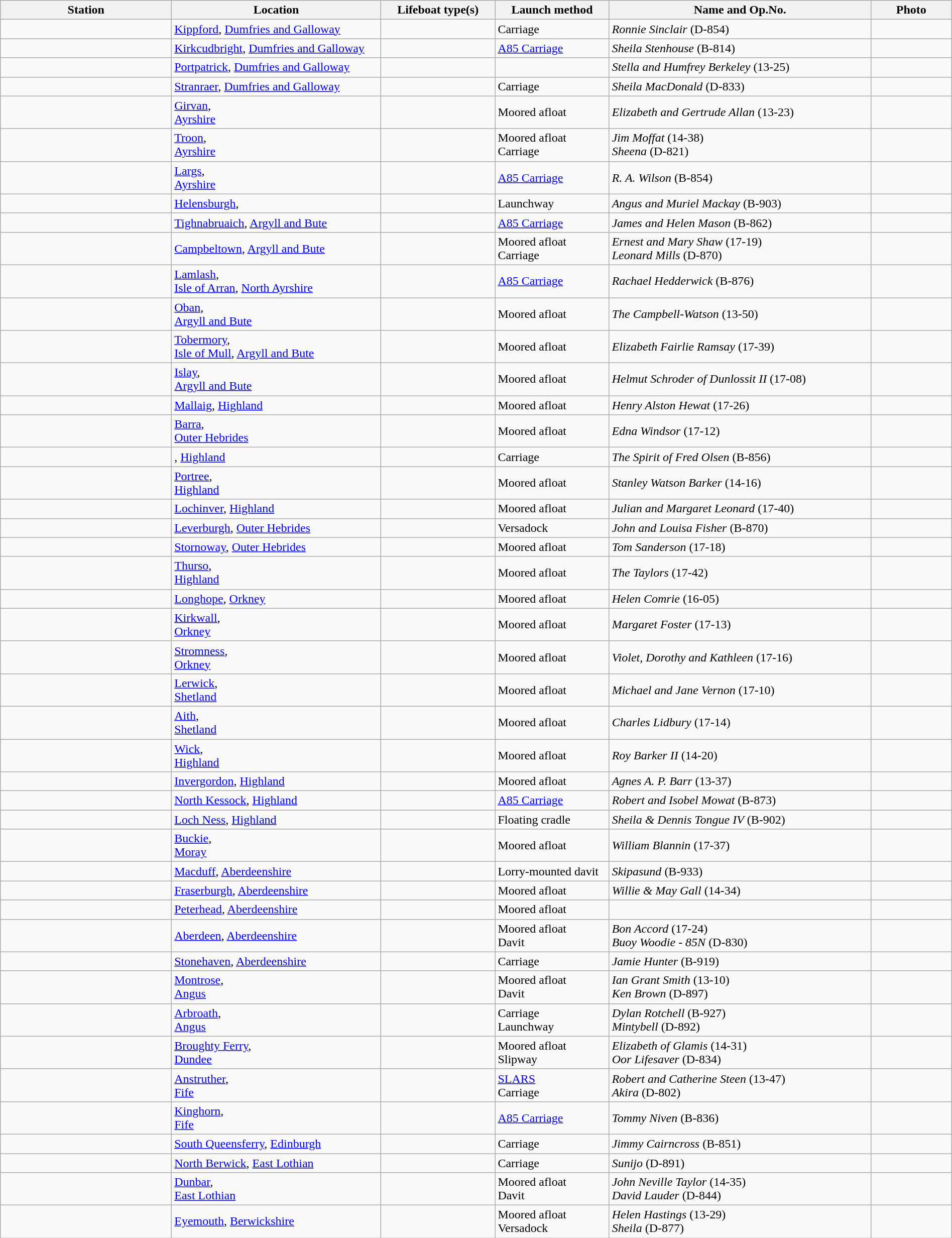<table class="wikitable sortable" style="width:100%;">
<tr>
<th width="18%">Station</th>
<th width="22%">Location</th>
<th width="12%">Lifeboat type(s)</th>
<th width="12%">Launch method</th>
<th>Name and Op.No.</th>
<th width="100">Photo </th>
</tr>
<tr>
<td></td>
<td><a href='#'>Kippford</a>, <a href='#'>Dumfries and Galloway</a></td>
<td></td>
<td>Carriage</td>
<td><em>Ronnie Sinclair</em> (D-854)</td>
<td></td>
</tr>
<tr>
<td></td>
<td><a href='#'>Kirkcudbright</a>, <a href='#'>Dumfries and Galloway</a></td>
<td></td>
<td><a href='#'>A85 Carriage</a></td>
<td><em>Sheila Stenhouse</em> (B-814)</td>
<td></td>
</tr>
<tr>
<td></td>
<td><a href='#'>Portpatrick</a>, <a href='#'>Dumfries and Galloway</a></td>
<td></td>
<td></td>
<td><em>Stella and Humfrey Berkeley</em> (13-25)</td>
<td></td>
</tr>
<tr>
<td></td>
<td><a href='#'>Stranraer</a>, <a href='#'>Dumfries and Galloway</a></td>
<td></td>
<td>Carriage</td>
<td><em>Sheila MacDonald</em> (D-833)</td>
<td></td>
</tr>
<tr>
<td></td>
<td><a href='#'>Girvan</a>,<br><a href='#'>Ayrshire</a></td>
<td></td>
<td>Moored afloat</td>
<td><em>Elizabeth and Gertrude Allan</em> (13-23)</td>
<td></td>
</tr>
<tr>
<td></td>
<td><a href='#'>Troon</a>,<br><a href='#'>Ayrshire</a></td>
<td><br></td>
<td>Moored afloat<br>Carriage</td>
<td><em>Jim Moffat</em> (14-38)<br><em>Sheena</em> (D-821)</td>
<td></td>
</tr>
<tr>
<td></td>
<td><a href='#'>Largs</a>,<br><a href='#'>Ayrshire</a></td>
<td></td>
<td><a href='#'>A85 Carriage</a></td>
<td><em>R. A. Wilson</em> (B-854)</td>
<td></td>
</tr>
<tr>
<td></td>
<td><a href='#'>Helensburgh</a>, </td>
<td></td>
<td>Launchway</td>
<td><em>Angus and Muriel Mackay</em> (B-903)</td>
<td></td>
</tr>
<tr>
<td></td>
<td><a href='#'>Tighnabruaich</a>, <a href='#'>Argyll and Bute</a></td>
<td></td>
<td><a href='#'>A85 Carriage</a></td>
<td><em>James and Helen Mason</em> (B-862)</td>
<td></td>
</tr>
<tr>
<td></td>
<td><a href='#'>Campbeltown</a>, <a href='#'>Argyll and Bute</a></td>
<td><br></td>
<td>Moored afloat<br>Carriage</td>
<td><em>Ernest and Mary Shaw</em> (17-19)<br><em>Leonard Mills</em> (D-870)</td>
<td></td>
</tr>
<tr>
<td></td>
<td><a href='#'>Lamlash</a>,<br><a href='#'>Isle of Arran</a>, <a href='#'>North Ayrshire</a></td>
<td></td>
<td><a href='#'>A85 Carriage</a></td>
<td><em>Rachael Hedderwick</em> (B-876)</td>
<td></td>
</tr>
<tr>
<td></td>
<td><a href='#'>Oban</a>,<br><a href='#'>Argyll and Bute</a></td>
<td></td>
<td>Moored afloat</td>
<td><em>The Campbell-Watson</em> (13-50)</td>
<td></td>
</tr>
<tr>
<td></td>
<td><a href='#'>Tobermory</a>,<br><a href='#'>Isle of Mull</a>, <a href='#'>Argyll and Bute</a></td>
<td></td>
<td>Moored afloat</td>
<td><em>Elizabeth Fairlie Ramsay</em> (17-39)</td>
<td></td>
</tr>
<tr>
<td></td>
<td><a href='#'>Islay</a>,<br><a href='#'>Argyll and Bute</a></td>
<td></td>
<td>Moored afloat</td>
<td><em>Helmut Schroder of Dunlossit II</em> (17-08)</td>
<td></td>
</tr>
<tr>
<td></td>
<td><a href='#'>Mallaig</a>, <a href='#'>Highland</a></td>
<td></td>
<td>Moored afloat</td>
<td><em>Henry Alston Hewat</em> (17-26)</td>
<td></td>
</tr>
<tr>
<td></td>
<td><a href='#'>Barra</a>,<br><a href='#'>Outer Hebrides</a></td>
<td></td>
<td>Moored afloat</td>
<td><em>Edna Windsor</em> (17-12)</td>
<td></td>
</tr>
<tr>
<td></td>
<td>, <a href='#'>Highland</a></td>
<td></td>
<td>Carriage</td>
<td><em>The Spirit of Fred Olsen</em> (B-856)</td>
<td></td>
</tr>
<tr>
<td></td>
<td><a href='#'>Portree</a>,<br><a href='#'>Highland</a></td>
<td></td>
<td>Moored afloat</td>
<td><em>Stanley Watson Barker</em> (14-16)</td>
<td></td>
</tr>
<tr>
<td></td>
<td><a href='#'>Lochinver</a>, <a href='#'>Highland</a></td>
<td></td>
<td>Moored afloat</td>
<td><em>Julian and Margaret Leonard</em> (17-40)</td>
<td></td>
</tr>
<tr>
<td></td>
<td><a href='#'>Leverburgh</a>, <a href='#'>Outer Hebrides</a></td>
<td></td>
<td>Versadock</td>
<td><em>John and Louisa Fisher</em> (B-870)</td>
<td></td>
</tr>
<tr>
<td></td>
<td><a href='#'>Stornoway</a>, <a href='#'>Outer Hebrides</a></td>
<td></td>
<td>Moored afloat</td>
<td><em>Tom Sanderson</em> (17-18)</td>
<td></td>
</tr>
<tr>
<td></td>
<td><a href='#'>Thurso</a>,<br><a href='#'>Highland</a></td>
<td></td>
<td>Moored afloat</td>
<td><em>The Taylors</em> (17-42)</td>
<td></td>
</tr>
<tr>
<td></td>
<td><a href='#'>Longhope</a>, <a href='#'>Orkney</a></td>
<td></td>
<td>Moored afloat</td>
<td><em>Helen Comrie</em> (16-05)</td>
<td></td>
</tr>
<tr>
<td></td>
<td><a href='#'>Kirkwall</a>,<br><a href='#'>Orkney</a></td>
<td></td>
<td>Moored afloat</td>
<td><em>Margaret Foster</em> (17-13)</td>
<td></td>
</tr>
<tr>
<td></td>
<td><a href='#'>Stromness</a>,<br><a href='#'>Orkney</a></td>
<td></td>
<td>Moored afloat</td>
<td><em>Violet, Dorothy and Kathleen</em> (17-16)</td>
<td></td>
</tr>
<tr>
<td></td>
<td><a href='#'>Lerwick</a>,<br><a href='#'>Shetland</a></td>
<td></td>
<td>Moored afloat</td>
<td><em>Michael and Jane Vernon</em> (17-10)</td>
<td></td>
</tr>
<tr>
<td></td>
<td><a href='#'>Aith</a>,<br><a href='#'>Shetland</a></td>
<td></td>
<td>Moored afloat</td>
<td><em>Charles Lidbury</em> (17-14)</td>
<td></td>
</tr>
<tr>
<td></td>
<td><a href='#'>Wick</a>,<br><a href='#'>Highland</a></td>
<td></td>
<td>Moored afloat</td>
<td><em>Roy Barker II</em> (14-20)</td>
<td></td>
</tr>
<tr>
<td></td>
<td><a href='#'>Invergordon</a>, <a href='#'>Highland</a></td>
<td></td>
<td>Moored afloat</td>
<td><em>Agnes A. P. Barr</em> (13-37)</td>
<td></td>
</tr>
<tr>
<td></td>
<td><a href='#'>North Kessock</a>, <a href='#'>Highland</a></td>
<td></td>
<td><a href='#'>A85 Carriage</a></td>
<td><em>Robert and Isobel Mowat</em> (B-873)</td>
<td></td>
</tr>
<tr>
<td></td>
<td><a href='#'>Loch Ness</a>, <a href='#'>Highland</a></td>
<td></td>
<td>Floating cradle</td>
<td><em>Sheila & Dennis Tongue IV</em> (B-902)</td>
<td></td>
</tr>
<tr>
<td></td>
<td><a href='#'>Buckie</a>,<br><a href='#'>Moray</a></td>
<td></td>
<td>Moored afloat</td>
<td><em>William Blannin</em> (17-37)</td>
<td></td>
</tr>
<tr>
<td></td>
<td><a href='#'>Macduff</a>, <a href='#'>Aberdeenshire</a></td>
<td></td>
<td>Lorry-mounted davit</td>
<td><em>Skipasund</em> (B-933)</td>
<td></td>
</tr>
<tr>
<td></td>
<td><a href='#'>Fraserburgh</a>, <a href='#'>Aberdeenshire</a></td>
<td></td>
<td>Moored afloat</td>
<td><em>Willie & May Gall</em> (14-34)</td>
<td></td>
</tr>
<tr>
<td></td>
<td><a href='#'>Peterhead</a>, <a href='#'>Aberdeenshire</a></td>
<td></td>
<td>Moored afloat</td>
<td></td>
<td></td>
</tr>
<tr>
<td></td>
<td><a href='#'>Aberdeen</a>, <a href='#'>Aberdeenshire</a></td>
<td><br></td>
<td>Moored afloat<br>Davit</td>
<td><em>Bon Accord</em> (17-24)<br><em>Buoy Woodie - 85N</em> (D-830)</td>
<td></td>
</tr>
<tr>
<td></td>
<td><a href='#'>Stonehaven</a>, <a href='#'>Aberdeenshire</a></td>
<td></td>
<td>Carriage</td>
<td><em>Jamie Hunter</em> (B-919)</td>
<td></td>
</tr>
<tr>
<td></td>
<td><a href='#'>Montrose</a>,<br><a href='#'>Angus</a></td>
<td><br></td>
<td>Moored afloat<br>Davit</td>
<td><em>Ian Grant Smith</em> (13-10)<br><em>Ken Brown</em> (D-897)</td>
<td></td>
</tr>
<tr>
<td></td>
<td><a href='#'>Arbroath</a>,<br><a href='#'>Angus</a></td>
<td><br></td>
<td>Carriage<br>Launchway</td>
<td><em>Dylan Rotchell</em> (B-927)<br><em>Mintybell</em> (D-892)</td>
<td></td>
</tr>
<tr>
<td></td>
<td><a href='#'>Broughty Ferry</a>,<br><a href='#'>Dundee</a></td>
<td><br></td>
<td>Moored afloat<br>Slipway</td>
<td><em>Elizabeth of Glamis</em> (14-31)<br><em>Oor Lifesaver</em> (D-834)</td>
<td></td>
</tr>
<tr>
<td></td>
<td><a href='#'>Anstruther</a>,<br><a href='#'>Fife</a></td>
<td><br></td>
<td><a href='#'>SLARS</a><br>Carriage</td>
<td><em>Robert and Catherine Steen</em> (13-47)<br><em>Akira</em> (D-802)</td>
<td></td>
</tr>
<tr>
<td></td>
<td><a href='#'>Kinghorn</a>,<br><a href='#'>Fife</a></td>
<td></td>
<td><a href='#'>A85 Carriage</a></td>
<td><em>Tommy Niven</em> (B-836)</td>
<td></td>
</tr>
<tr>
<td></td>
<td><a href='#'>South Queensferry</a>, <a href='#'>Edinburgh</a></td>
<td></td>
<td>Carriage</td>
<td><em>Jimmy Cairncross</em> (B-851)</td>
<td></td>
</tr>
<tr>
<td></td>
<td><a href='#'>North Berwick</a>, <a href='#'>East Lothian</a></td>
<td></td>
<td>Carriage</td>
<td><em>Sunijo</em> (D-891)</td>
<td></td>
</tr>
<tr>
<td></td>
<td><a href='#'>Dunbar</a>,<br><a href='#'>East Lothian</a></td>
<td><br></td>
<td>Moored afloat<br>Davit</td>
<td><em>John Neville Taylor</em> (14-35)<br><em>David Lauder</em> (D-844)</td>
<td></td>
</tr>
<tr>
<td></td>
<td><a href='#'>Eyemouth</a>, <a href='#'>Berwickshire</a></td>
<td></td>
<td>Moored afloat<br>Versadock</td>
<td><em>Helen Hastings</em> (13-29)<br><em>Sheila</em> (D-877)</td>
<td></td>
</tr>
</table>
